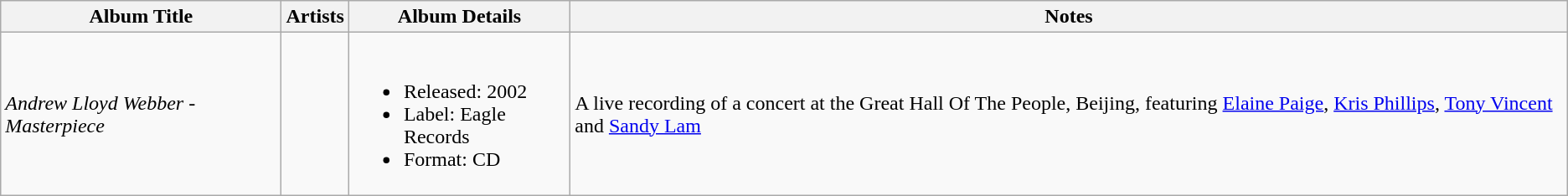<table class="wikitable">
<tr>
<th>Album Title</th>
<th>Artists</th>
<th>Album Details</th>
<th>Notes</th>
</tr>
<tr>
<td><em>Andrew Lloyd Webber - Masterpiece</em></td>
<td></td>
<td><br><ul><li>Released: 2002</li><li>Label: Eagle Records</li><li>Format: CD</li></ul></td>
<td>A live recording of a concert at the Great Hall Of The People, Beijing, featuring <a href='#'>Elaine Paige</a>, <a href='#'>Kris Phillips</a>, <a href='#'>Tony Vincent</a> and <a href='#'>Sandy Lam</a></td>
</tr>
</table>
